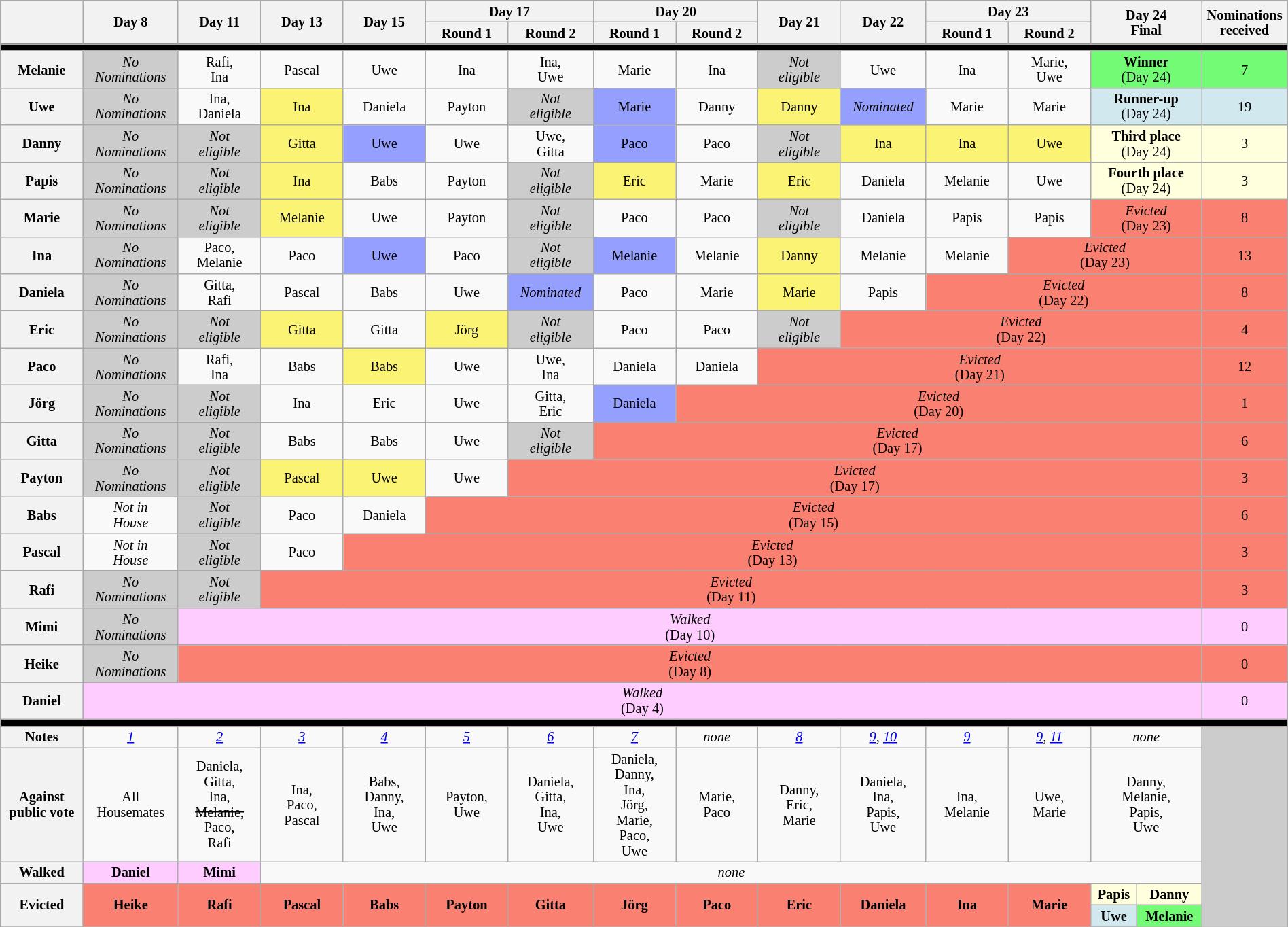<table class="wikitable" style="text-align:center; font-size:85%; line-height:15px; width:100%">
<tr>
<th style="width:5%" rowspan="2"></th>
<th style="width:5%" rowspan="2">Day 8</th>
<th style="width:5%" rowspan="2">Day 11</th>
<th style="width:5%" rowspan="2">Day 13</th>
<th style="width:5%" rowspan="2">Day 15</th>
<th style="width:5%" rowspan="1" colspan="2">Day 17</th>
<th style="width:5%" rowspan="1" colspan="2">Day 20</th>
<th style="width:5%" rowspan="2">Day 21</th>
<th style="width:5%" rowspan="2">Day 22</th>
<th style="width:5%" rowspan="1" colspan="2">Day 23</th>
<th colspan=2" style="width:5%" rowspan="2">Day 24<br>Final</th>
<th style="width:1%" rowspan="2">Nominations<br>received</th>
</tr>
<tr>
<th style="width:5%">Round 1</th>
<th style="width:5%">Round 2</th>
<th style="width:5%">Round 1</th>
<th style="width:5%">Round 2</th>
<th style="width:5%">Round 1</th>
<th style="width:5%">Round 2</th>
</tr>
<tr>
<th style="background:#000" colspan="16"></th>
</tr>
<tr>
<th>Melanie</th>
<td style="background:#cccccc;"><em>No<br>Nominations</em></td>
<td>Rafi,<br>Ina</td>
<td>Pascal</td>
<td>Uwe</td>
<td>Ina</td>
<td>Ina,<br>Uwe</td>
<td>Marie</td>
<td>Ina</td>
<td style="background:#cccccc;"><em>Not<br>eligible</em></td>
<td>Uwe</td>
<td>Ina</td>
<td>Marie,<br>Uwe</td>
<td colspan="2" style="background:#73FB76"><strong>Winner</strong><br>(Day 24)</td>
<td style="background:#73FB76">7</td>
</tr>
<tr>
<th>Uwe</th>
<td style="background:#cccccc;"><em>No<br>Nominations</em></td>
<td>Ina,<br>Daniela</td>
<td style="background:#FBF373">Ina</td>
<td>Daniela</td>
<td>Payton</td>
<td style="background:#cccccc;"><em>Not<br>eligible</em></td>
<td style="background:#959FFD">Marie</td>
<td>Danny</td>
<td style="background:#FBF373">Danny</td>
<td style="background:#959FFD"><em>Nominated</em></td>
<td>Marie</td>
<td>Marie</td>
<td colspan="2" style="background:#D1E8EF;"><strong>Runner-up</strong><br>(Day 24)</td>
<td style="background:#D1E8EF;">19</td>
</tr>
<tr>
<th>Danny</th>
<td style="background:#cccccc;"><em>No<br>Nominations</em></td>
<td style="background:#cccccc;"><em>Not<br>eligible</em></td>
<td style="background:#FBF373">Gitta</td>
<td style="background:#959FFD">Uwe</td>
<td>Uwe</td>
<td>Uwe,<br>Gitta</td>
<td style="background:#959FFD">Paco</td>
<td>Paco</td>
<td style="background:#cccccc;"><em>Not<br>eligible</em></td>
<td style="background:#FBF373">Ina</td>
<td style="background:#FBF373">Ina</td>
<td style="background:#FBF373">Uwe</td>
<td colspan="2" style="background:#ffffdd;"><strong>Third place</strong><br>(Day 24)</td>
<td style="background:#ffffdd;">3</td>
</tr>
<tr>
<th>Papis</th>
<td style="background:#cccccc;"><em>No<br>Nominations</em></td>
<td style="background:#cccccc;"><em>Not<br>eligible</em></td>
<td style="background:#FBF373">Ina</td>
<td>Babs</td>
<td>Payton</td>
<td style="background:#cccccc;"><em>Not<br>eligible</em></td>
<td style="background:#FBF373">Eric</td>
<td>Marie</td>
<td style="background:#FBF373">Eric</td>
<td>Daniela</td>
<td>Melanie</td>
<td>Uwe</td>
<td colspan="2" style="background:#ffffdd;"><strong>Fourth place</strong><br>(Day 24)</td>
<td style="background:#ffffdd;">3</td>
</tr>
<tr>
<th>Marie</th>
<td style="background:#cccccc;"><em>No<br>Nominations</em></td>
<td style="background:#cccccc;"><em>Not<br>eligible</em></td>
<td style="background:#FBF373">Melanie</td>
<td>Uwe</td>
<td>Payton</td>
<td style="background:#cccccc;"><em>Not<br>eligible</em></td>
<td>Paco</td>
<td>Paco</td>
<td style="background:#cccccc;"><em>Not<br>eligible</em></td>
<td>Daniela</td>
<td>Papis</td>
<td>Papis</td>
<td style="background:#FA8072" colspan="2"><em>Evicted</em><br>(Day 23)</td>
<td style="background:#FA8072">8</td>
</tr>
<tr>
<th>Ina</th>
<td style="background:#cccccc;"><em>No<br>Nominations</em></td>
<td>Paco,<br>Melanie</td>
<td>Paco</td>
<td style="background:#959FFD">Uwe</td>
<td>Paco</td>
<td style="background:#cccccc;"><em>Not<br>eligible</em></td>
<td style="background:#959FFD">Melanie</td>
<td>Melanie</td>
<td style="background:#FBF373">Danny</td>
<td>Melanie</td>
<td>Melanie</td>
<td style="background:#FA8072" colspan="3"><em>Evicted</em><br>(Day 23)</td>
<td style="background:#FA8072">13</td>
</tr>
<tr>
<th>Daniela</th>
<td style="background:#cccccc;"><em>No<br>Nominations</em></td>
<td>Gitta,<br>Rafi</td>
<td>Pascal</td>
<td>Babs</td>
<td>Uwe</td>
<td style="background:#959FFD"><em>Nominated</em></td>
<td>Paco</td>
<td>Marie</td>
<td style="background:#FBF373">Marie</td>
<td>Papis</td>
<td style="background:#FA8072" colspan="4"><em>Evicted</em><br>(Day 22)</td>
<td style="background:#FA8072">8</td>
</tr>
<tr>
<th>Eric</th>
<td style="background:#cccccc;"><em>No<br>Nominations</em></td>
<td style="background:#cccccc;"><em>Not<br>eligible</em></td>
<td style="background:#FBF373">Gitta</td>
<td>Gitta</td>
<td style="background:#FBF373">Jörg</td>
<td style="background:#cccccc;"><em>Not<br>eligible</em></td>
<td>Paco</td>
<td>Paco</td>
<td style="background:#cccccc;"><em>Not<br>eligible</em></td>
<td style="background:#FA8072" colspan="5"><em>Evicted</em><br>(Day 22)</td>
<td style="background:#FA8072" colspan="5">4</td>
</tr>
<tr>
<th>Paco</th>
<td style="background:#cccccc;"><em>No<br>Nominations</em></td>
<td>Rafi,<br>Ina</td>
<td>Babs</td>
<td style="background:#FBF373">Babs</td>
<td>Uwe</td>
<td>Uwe,<br>Ina</td>
<td>Daniela</td>
<td>Daniela</td>
<td style="background:#FA8072" colspan="6"><em>Evicted</em><br>(Day 21)</td>
<td style="background:#FA8072">12</td>
</tr>
<tr>
<th>Jörg</th>
<td style="background:#cccccc;"><em>No<br>Nominations</em></td>
<td style="background:#cccccc;"><em>Not<br>eligible</em></td>
<td>Ina</td>
<td>Eric</td>
<td>Uwe</td>
<td>Gitta,<br>Eric</td>
<td style="background:#959FFD">Daniela</td>
<td style="background:#FA8072" colspan="7"><em>Evicted</em><br>(Day 20)</td>
<td style="background:#FA8072">1</td>
</tr>
<tr>
<th>Gitta</th>
<td style="background:#cccccc;"><em>No<br>Nominations</em></td>
<td style="background:#cccccc;"><em>Not<br>eligible</em></td>
<td>Babs</td>
<td>Babs</td>
<td>Uwe</td>
<td style="background:#cccccc;"><em>Not<br>eligible</em></td>
<td style="background:#FA8072" colspan="8"><em>Evicted</em><br>(Day 17)</td>
<td style="background:#FA8072">6</td>
</tr>
<tr>
<th>Payton</th>
<td style="background:#cccccc;"><em>No<br>Nominations</em></td>
<td style="background:#cccccc;"><em>Not<br>eligible</em></td>
<td style="background:#FBF373">Pascal</td>
<td style="background:#FBF373">Uwe</td>
<td>Uwe</td>
<td style="background:#FA8072" colspan="9"><em>Evicted</em><br>(Day 17)</td>
<td style="background:#FA8072">3</td>
</tr>
<tr>
<th>Babs</th>
<td><em>Not in<br>House</em></td>
<td style="background:#cccccc;"><em>Not<br>eligible</em></td>
<td>Paco</td>
<td>Daniela</td>
<td style="background:#FA8072" colspan="10"><em>Evicted</em><br>(Day 15)</td>
<td style="background:#FA8072">6</td>
</tr>
<tr>
<th>Pascal</th>
<td><em>Not in<br>House</em></td>
<td style="background:#cccccc;"><em>Not<br>eligible</em></td>
<td>Paco</td>
<td style="background:#FA8072" colspan="11"><em>Evicted</em><br>(Day 13)</td>
<td style="background:#FA8072">3</td>
</tr>
<tr>
<th>Rafi</th>
<td style="background:#cccccc;"><em>No<br>Nominations</em></td>
<td style="background:#cccccc;"><em>Not<br>eligible</em></td>
<td style="background:#FA8072" colspan="12"><em>Evicted</em><br>(Day 11)</td>
<td style="background:#FA8072">3</td>
</tr>
<tr>
<th>Mimi</th>
<td style="background:#cccccc;"><em>No<br>Nominations</em></td>
<td style="background:#FCF" colspan="13"><em>Walked</em><br>(Day 10)</td>
<td style="background:#FCF">0</td>
</tr>
<tr>
<th>Heike</th>
<td style="background:#cccccc;"><em>No<br>Nominations</em></td>
<td style="background:#FA8072" colspan="13"><em>Evicted</em><br>(Day 8)</td>
<td style="background:#FA8072">0</td>
</tr>
<tr>
<th>Daniel</th>
<td style="background:#FCF" colspan="14"><em>Walked</em><br>(Day 4)</td>
<td style="background:#FCF">0</td>
</tr>
<tr>
<th style="background:#000" colspan="24"></th>
</tr>
<tr>
<th>Notes</th>
<td><em><a href='#'>1</a></em></td>
<td><em><a href='#'>2</a></em></td>
<td><em><a href='#'>3</a></em></td>
<td><em><a href='#'>4</a></em></td>
<td><em><a href='#'>5</a></em></td>
<td><em><a href='#'>6</a></em></td>
<td><em><a href='#'>7</a></em></td>
<td><em>none</em></td>
<td><em><a href='#'>8</a></em></td>
<td><em><a href='#'>9</a></em>, <em><a href='#'>10</a></em></td>
<td><em><a href='#'>9</a></em></td>
<td><em><a href='#'>9</a></em>, <em><a href='#'>11</a></em></td>
<td colspan="2"><em>none</em></td>
<td style="background:#CCC" rowspan="10"></td>
</tr>
<tr>
<th>Against<br>public vote</th>
<td>All<br>Housemates</td>
<td>Daniela,<br>Gitta,<br>Ina,<br><s>Melanie,</s><br>Paco,<br>Rafi</td>
<td>Ina,<br>Paco,<br>Pascal</td>
<td>Babs,<br>Danny,<br>Ina,<br>Uwe</td>
<td>Payton,<br>Uwe</td>
<td>Daniela,<br>Gitta,<br>Ina,<br>Uwe</td>
<td>Daniela,<br>Danny,<br>Ina,<br>Jörg,<br>Marie,<br>Paco,<br>Uwe</td>
<td>Marie,<br>Paco</td>
<td>Danny,<br>Eric,<br>Marie</td>
<td>Daniela,<br>Ina,<br>Papis,<br>Uwe</td>
<td>Ina,<br>Melanie</td>
<td>Uwe,<br>Marie</td>
<td colspan="2">Danny,<br>Melanie,<br>Papis,<br>Uwe</td>
</tr>
<tr>
<th>Walked</th>
<td style="background:#fcf;"><strong>Daniel</strong></td>
<td style="background:#fcf;"><strong>Mimi</strong></td>
<td colspan="12"><em>none</em></td>
</tr>
<tr>
<th rowspan="2">Evicted</th>
<td style="background:#FA8072" rowspan="2"><strong>Heike</strong><br></td>
<td style="background:#FA8072" rowspan="2"><strong>Rafi</strong><br></td>
<td style="background:#FA8072" rowspan="2"><strong>Pascal</strong><br></td>
<td style="background:#FA8072" rowspan="2"><strong>Babs</strong><br></td>
<td style="background:#FA8072" rowspan="2"><strong>Payton</strong><br></td>
<td style="background:#FA8072" rowspan="2"><strong>Gitta</strong><br></td>
<td style="background:#FA8072" rowspan="2"><strong>Jörg</strong><br></td>
<td style="background:#FA8072" rowspan="2"><strong>Paco</strong><br></td>
<td style="background:#FA8072" rowspan="2"><strong>Eric</strong><br></td>
<td style="background:#FA8072" rowspan="2"><strong>Daniela</strong><br></td>
<td style="background:#FA8072" rowspan="2"><strong>Ina</strong><br></td>
<td style="background:#FA8072" rowspan="2"><strong>Marie</strong><br></td>
<td style="background:#ffffdd;"><strong>Papis</strong> <br></td>
<td style="background:#ffffdd;"><strong>Danny</strong> <br></td>
</tr>
<tr>
<td style="background:#D1E8EF"><strong>Uwe</strong><br></td>
<td style="background:#73FB76"><strong>Melanie</strong><br></td>
</tr>
<tr>
</tr>
</table>
